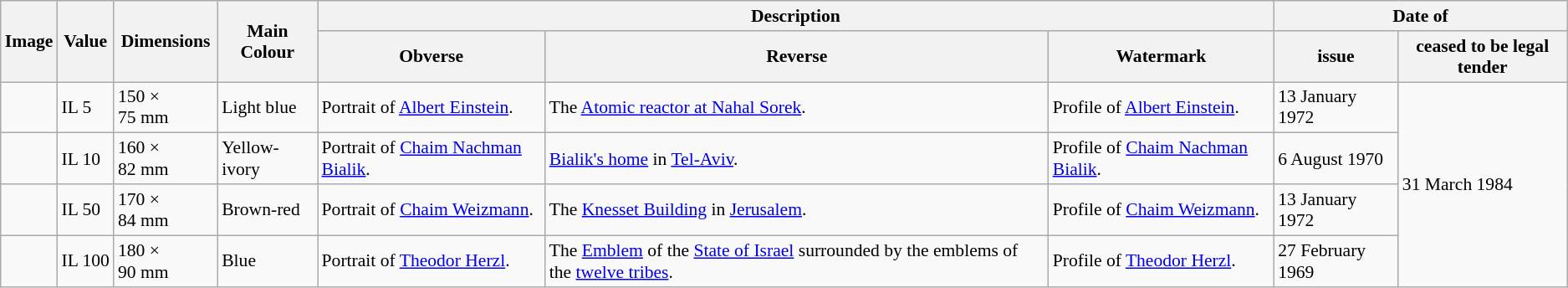<table class="wikitable" style="font-size: 90%">
<tr>
<th rowspan="2">Image</th>
<th rowspan="2">Value</th>
<th rowspan="2">Dimensions</th>
<th rowspan="2">Main Colour</th>
<th colspan="3">Description</th>
<th colspan="2">Date of</th>
</tr>
<tr>
<th>Obverse</th>
<th>Reverse</th>
<th>Watermark</th>
<th>issue</th>
<th>ceased to be legal tender</th>
</tr>
<tr>
<td></td>
<td>IL 5</td>
<td>150 × 75 mm</td>
<td>Light blue</td>
<td>Portrait of <a href='#'>Albert Einstein</a>.</td>
<td>The <a href='#'>Atomic reactor at Nahal Sorek</a>.</td>
<td>Profile of <a href='#'>Albert Einstein</a>.</td>
<td>13 January 1972</td>
<td rowspan="4">31 March 1984</td>
</tr>
<tr>
<td></td>
<td>IL 10</td>
<td>160 × 82 mm</td>
<td>Yellow-ivory</td>
<td>Portrait of <a href='#'>Chaim Nachman Bialik</a>.</td>
<td><a href='#'>Bialik's home</a> in <a href='#'>Tel-Aviv</a>.</td>
<td>Profile of <a href='#'>Chaim Nachman Bialik</a>.</td>
<td>6 August 1970</td>
</tr>
<tr>
<td></td>
<td>IL 50</td>
<td>170 × 84 mm</td>
<td>Brown-red</td>
<td>Portrait of <a href='#'>Chaim Weizmann</a>.</td>
<td>The <a href='#'>Knesset Building</a> in <a href='#'>Jerusalem</a>.</td>
<td>Profile of <a href='#'>Chaim Weizmann</a>.</td>
<td>13 January 1972</td>
</tr>
<tr>
<td></td>
<td>IL 100</td>
<td>180 × 90 mm</td>
<td>Blue</td>
<td>Portrait of <a href='#'>Theodor Herzl</a>.</td>
<td>The <a href='#'>Emblem</a> of the <a href='#'>State of Israel</a> surrounded by the emblems of the <a href='#'>twelve tribes</a>.</td>
<td>Profile of <a href='#'>Theodor Herzl</a>.</td>
<td>27 February 1969</td>
</tr>
</table>
